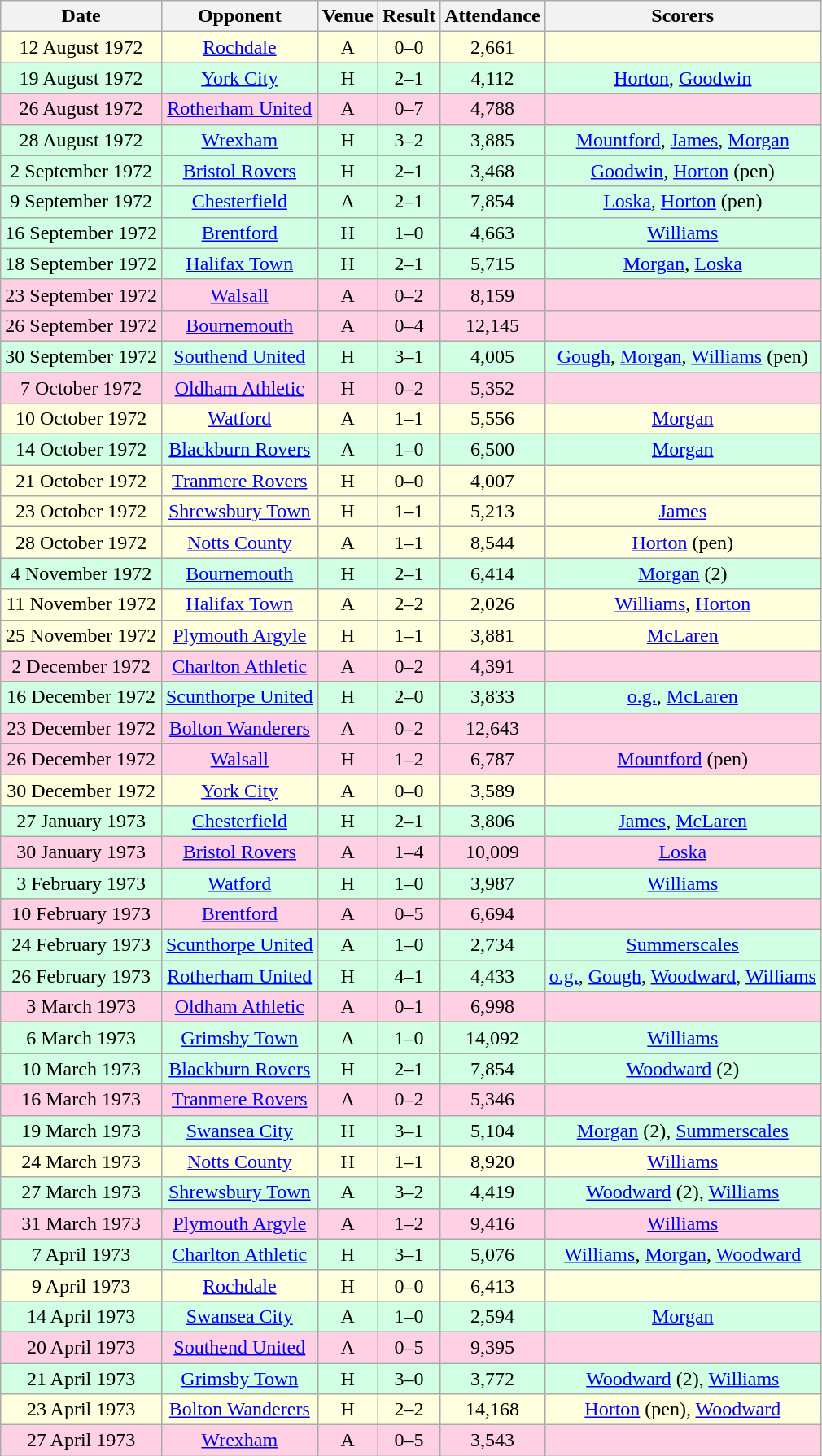<table class="wikitable sortable" style="font-size:100%; text-align:center">
<tr>
<th>Date</th>
<th>Opponent</th>
<th>Venue</th>
<th>Result</th>
<th>Attendance</th>
<th>Scorers</th>
</tr>
<tr style="background-color: #ffffdd;">
<td>12 August 1972</td>
<td><a href='#'>Rochdale</a></td>
<td>A</td>
<td>0–0</td>
<td>2,661</td>
<td></td>
</tr>
<tr style="background-color: #d0ffe3;">
<td>19 August 1972</td>
<td><a href='#'>York City</a></td>
<td>H</td>
<td>2–1</td>
<td>4,112</td>
<td><a href='#'>Horton</a>, <a href='#'>Goodwin</a></td>
</tr>
<tr style="background-color: #ffd0e3;">
<td>26 August 1972</td>
<td><a href='#'>Rotherham United</a></td>
<td>A</td>
<td>0–7</td>
<td>4,788</td>
<td></td>
</tr>
<tr style="background-color: #d0ffe3;">
<td>28 August 1972</td>
<td><a href='#'>Wrexham</a></td>
<td>H</td>
<td>3–2</td>
<td>3,885</td>
<td><a href='#'>Mountford</a>, <a href='#'>James</a>, <a href='#'>Morgan</a></td>
</tr>
<tr style="background-color: #d0ffe3;">
<td>2 September 1972</td>
<td><a href='#'>Bristol Rovers</a></td>
<td>H</td>
<td>2–1</td>
<td>3,468</td>
<td><a href='#'>Goodwin</a>, <a href='#'>Horton</a> (pen)</td>
</tr>
<tr style="background-color: #d0ffe3;">
<td>9 September 1972</td>
<td><a href='#'>Chesterfield</a></td>
<td>A</td>
<td>2–1</td>
<td>7,854</td>
<td><a href='#'>Loska</a>, <a href='#'>Horton</a> (pen)</td>
</tr>
<tr style="background-color: #d0ffe3;">
<td>16 September 1972</td>
<td><a href='#'>Brentford</a></td>
<td>H</td>
<td>1–0</td>
<td>4,663</td>
<td><a href='#'>Williams</a></td>
</tr>
<tr style="background-color: #d0ffe3;">
<td>18 September 1972</td>
<td><a href='#'>Halifax Town</a></td>
<td>H</td>
<td>2–1</td>
<td>5,715</td>
<td><a href='#'>Morgan</a>, <a href='#'>Loska</a></td>
</tr>
<tr style="background-color: #ffd0e3;">
<td>23 September 1972</td>
<td><a href='#'>Walsall</a></td>
<td>A</td>
<td>0–2</td>
<td>8,159</td>
<td></td>
</tr>
<tr style="background-color: #ffd0e3;">
<td>26 September 1972</td>
<td><a href='#'>Bournemouth</a></td>
<td>A</td>
<td>0–4</td>
<td>12,145</td>
<td></td>
</tr>
<tr style="background-color: #d0ffe3;">
<td>30 September 1972</td>
<td><a href='#'>Southend United</a></td>
<td>H</td>
<td>3–1</td>
<td>4,005</td>
<td><a href='#'>Gough</a>, <a href='#'>Morgan</a>, <a href='#'>Williams</a> (pen)</td>
</tr>
<tr style="background-color: #ffd0e3;">
<td>7 October 1972</td>
<td><a href='#'>Oldham Athletic</a></td>
<td>H</td>
<td>0–2</td>
<td>5,352</td>
<td></td>
</tr>
<tr style="background-color: #ffffdd;">
<td>10 October 1972</td>
<td><a href='#'>Watford</a></td>
<td>A</td>
<td>1–1</td>
<td>5,556</td>
<td><a href='#'>Morgan</a></td>
</tr>
<tr style="background-color: #d0ffe3;">
<td>14 October 1972</td>
<td><a href='#'>Blackburn Rovers</a></td>
<td>A</td>
<td>1–0</td>
<td>6,500</td>
<td><a href='#'>Morgan</a></td>
</tr>
<tr style="background-color: #ffffdd;">
<td>21 October 1972</td>
<td><a href='#'>Tranmere Rovers</a></td>
<td>H</td>
<td>0–0</td>
<td>4,007</td>
<td></td>
</tr>
<tr style="background-color: #ffffdd;">
<td>23 October 1972</td>
<td><a href='#'>Shrewsbury Town</a></td>
<td>H</td>
<td>1–1</td>
<td>5,213</td>
<td><a href='#'>James</a></td>
</tr>
<tr style="background-color: #ffffdd;">
<td>28 October 1972</td>
<td><a href='#'>Notts County</a></td>
<td>A</td>
<td>1–1</td>
<td>8,544</td>
<td><a href='#'>Horton</a> (pen)</td>
</tr>
<tr style="background-color: #d0ffe3;">
<td>4 November 1972</td>
<td><a href='#'>Bournemouth</a></td>
<td>H</td>
<td>2–1</td>
<td>6,414</td>
<td><a href='#'>Morgan</a> (2)</td>
</tr>
<tr style="background-color: #ffffdd;">
<td>11 November 1972</td>
<td><a href='#'>Halifax Town</a></td>
<td>A</td>
<td>2–2</td>
<td>2,026</td>
<td><a href='#'>Williams</a>, <a href='#'>Horton</a></td>
</tr>
<tr style="background-color: #ffffdd;">
<td>25 November 1972</td>
<td><a href='#'>Plymouth Argyle</a></td>
<td>H</td>
<td>1–1</td>
<td>3,881</td>
<td><a href='#'>McLaren</a></td>
</tr>
<tr style="background-color: #ffd0e3;">
<td>2 December 1972</td>
<td><a href='#'>Charlton Athletic</a></td>
<td>A</td>
<td>0–2</td>
<td>4,391</td>
<td></td>
</tr>
<tr style="background-color: #d0ffe3;">
<td>16 December 1972</td>
<td><a href='#'>Scunthorpe United</a></td>
<td>H</td>
<td>2–0</td>
<td>3,833</td>
<td><a href='#'>o.g.</a>, <a href='#'>McLaren</a></td>
</tr>
<tr style="background-color: #ffd0e3;">
<td>23 December 1972</td>
<td><a href='#'>Bolton Wanderers</a></td>
<td>A</td>
<td>0–2</td>
<td>12,643</td>
<td></td>
</tr>
<tr style="background-color: #ffd0e3;">
<td>26 December 1972</td>
<td><a href='#'>Walsall</a></td>
<td>H</td>
<td>1–2</td>
<td>6,787</td>
<td><a href='#'>Mountford</a> (pen)</td>
</tr>
<tr style="background-color: #ffffdd;">
<td>30 December 1972</td>
<td><a href='#'>York City</a></td>
<td>A</td>
<td>0–0</td>
<td>3,589</td>
<td></td>
</tr>
<tr style="background-color: #d0ffe3;">
<td>27 January 1973</td>
<td><a href='#'>Chesterfield</a></td>
<td>H</td>
<td>2–1</td>
<td>3,806</td>
<td><a href='#'>James</a>, <a href='#'>McLaren</a></td>
</tr>
<tr style="background-color: #ffd0e3;">
<td>30 January 1973</td>
<td><a href='#'>Bristol Rovers</a></td>
<td>A</td>
<td>1–4</td>
<td>10,009</td>
<td><a href='#'>Loska</a></td>
</tr>
<tr style="background-color: #d0ffe3;">
<td>3 February 1973</td>
<td><a href='#'>Watford</a></td>
<td>H</td>
<td>1–0</td>
<td>3,987</td>
<td><a href='#'>Williams</a></td>
</tr>
<tr style="background-color: #ffd0e3;">
<td>10 February 1973</td>
<td><a href='#'>Brentford</a></td>
<td>A</td>
<td>0–5</td>
<td>6,694</td>
<td></td>
</tr>
<tr style="background-color: #d0ffe3;">
<td>24 February 1973</td>
<td><a href='#'>Scunthorpe United</a></td>
<td>A</td>
<td>1–0</td>
<td>2,734</td>
<td><a href='#'>Summerscales</a></td>
</tr>
<tr style="background-color: #d0ffe3;">
<td>26 February 1973</td>
<td><a href='#'>Rotherham United</a></td>
<td>H</td>
<td>4–1</td>
<td>4,433</td>
<td><a href='#'>o.g.</a>, <a href='#'>Gough</a>, <a href='#'>Woodward</a>, <a href='#'>Williams</a></td>
</tr>
<tr style="background-color: #ffd0e3;">
<td>3 March 1973</td>
<td><a href='#'>Oldham Athletic</a></td>
<td>A</td>
<td>0–1</td>
<td>6,998</td>
<td></td>
</tr>
<tr style="background-color: #d0ffe3;">
<td>6 March 1973</td>
<td><a href='#'>Grimsby Town</a></td>
<td>A</td>
<td>1–0</td>
<td>14,092</td>
<td><a href='#'>Williams</a></td>
</tr>
<tr style="background-color: #d0ffe3;">
<td>10 March 1973</td>
<td><a href='#'>Blackburn Rovers</a></td>
<td>H</td>
<td>2–1</td>
<td>7,854</td>
<td><a href='#'>Woodward</a> (2)</td>
</tr>
<tr style="background-color: #ffd0e3;">
<td>16 March 1973</td>
<td><a href='#'>Tranmere Rovers</a></td>
<td>A</td>
<td>0–2</td>
<td>5,346</td>
<td></td>
</tr>
<tr style="background-color: #d0ffe3;">
<td>19 March 1973</td>
<td><a href='#'>Swansea City</a></td>
<td>H</td>
<td>3–1</td>
<td>5,104</td>
<td><a href='#'>Morgan</a> (2), <a href='#'>Summerscales</a></td>
</tr>
<tr style="background-color: #ffffdd;">
<td>24 March 1973</td>
<td><a href='#'>Notts County</a></td>
<td>H</td>
<td>1–1</td>
<td>8,920</td>
<td><a href='#'>Williams</a></td>
</tr>
<tr style="background-color: #d0ffe3;">
<td>27 March 1973</td>
<td><a href='#'>Shrewsbury Town</a></td>
<td>A</td>
<td>3–2</td>
<td>4,419</td>
<td><a href='#'>Woodward</a> (2), <a href='#'>Williams</a></td>
</tr>
<tr style="background-color: #ffd0e3;">
<td>31 March 1973</td>
<td><a href='#'>Plymouth Argyle</a></td>
<td>A</td>
<td>1–2</td>
<td>9,416</td>
<td><a href='#'>Williams</a></td>
</tr>
<tr style="background-color: #d0ffe3;">
<td>7 April 1973</td>
<td><a href='#'>Charlton Athletic</a></td>
<td>H</td>
<td>3–1</td>
<td>5,076</td>
<td><a href='#'>Williams</a>, <a href='#'>Morgan</a>, <a href='#'>Woodward</a></td>
</tr>
<tr style="background-color: #ffffdd;">
<td>9 April 1973</td>
<td><a href='#'>Rochdale</a></td>
<td>H</td>
<td>0–0</td>
<td>6,413</td>
<td></td>
</tr>
<tr style="background-color: #d0ffe3;">
<td>14 April 1973</td>
<td><a href='#'>Swansea City</a></td>
<td>A</td>
<td>1–0</td>
<td>2,594</td>
<td><a href='#'>Morgan</a></td>
</tr>
<tr style="background-color: #ffd0e3;">
<td>20 April 1973</td>
<td><a href='#'>Southend United</a></td>
<td>A</td>
<td>0–5</td>
<td>9,395</td>
<td></td>
</tr>
<tr style="background-color: #d0ffe3;">
<td>21 April 1973</td>
<td><a href='#'>Grimsby Town</a></td>
<td>H</td>
<td>3–0</td>
<td>3,772</td>
<td><a href='#'>Woodward</a> (2), <a href='#'>Williams</a></td>
</tr>
<tr style="background-color: #ffffdd;">
<td>23 April 1973</td>
<td><a href='#'>Bolton Wanderers</a></td>
<td>H</td>
<td>2–2</td>
<td>14,168</td>
<td><a href='#'>Horton</a> (pen), <a href='#'>Woodward</a></td>
</tr>
<tr style="background-color: #ffd0e3;">
<td>27 April 1973</td>
<td><a href='#'>Wrexham</a></td>
<td>A</td>
<td>0–5</td>
<td>3,543</td>
<td></td>
</tr>
</table>
